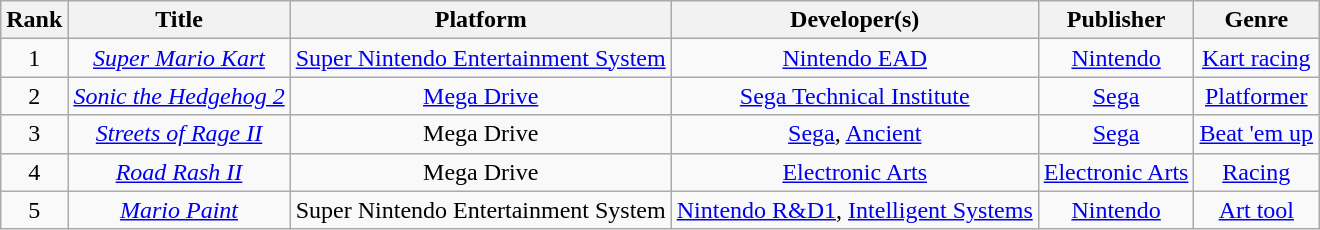<table class="wikitable sortable" style="text-align:center">
<tr>
<th>Rank</th>
<th>Title</th>
<th>Platform</th>
<th>Developer(s)</th>
<th>Publisher</th>
<th>Genre</th>
</tr>
<tr>
<td>1</td>
<td><em><a href='#'>Super Mario Kart</a></em></td>
<td><a href='#'>Super Nintendo Entertainment System</a></td>
<td><a href='#'>Nintendo EAD</a></td>
<td><a href='#'>Nintendo</a></td>
<td><a href='#'>Kart racing</a></td>
</tr>
<tr>
<td>2</td>
<td><em><a href='#'>Sonic the Hedgehog 2</a></em></td>
<td><a href='#'>Mega Drive</a></td>
<td><a href='#'>Sega Technical Institute</a></td>
<td><a href='#'>Sega</a></td>
<td><a href='#'>Platformer</a></td>
</tr>
<tr>
<td>3</td>
<td><em><a href='#'>Streets of Rage II</a></em></td>
<td>Mega Drive</td>
<td><a href='#'>Sega</a>, <a href='#'>Ancient</a></td>
<td><a href='#'>Sega</a></td>
<td><a href='#'>Beat 'em up</a></td>
</tr>
<tr>
<td>4</td>
<td><em><a href='#'>Road Rash II</a></em></td>
<td>Mega Drive</td>
<td><a href='#'>Electronic Arts</a></td>
<td><a href='#'>Electronic Arts</a></td>
<td><a href='#'>Racing</a></td>
</tr>
<tr>
<td>5</td>
<td><em><a href='#'>Mario Paint</a></em></td>
<td>Super Nintendo Entertainment System</td>
<td><a href='#'>Nintendo R&D1</a>, <a href='#'>Intelligent Systems</a></td>
<td><a href='#'>Nintendo</a></td>
<td><a href='#'>Art tool</a></td>
</tr>
</table>
